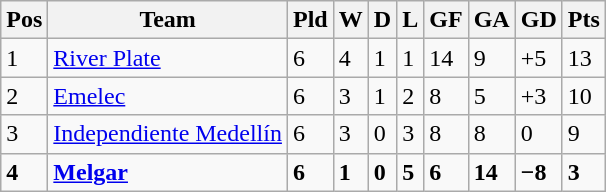<table class="wikitable">
<tr>
<th><abbr>Pos</abbr></th>
<th>Team</th>
<th><abbr>Pld</abbr></th>
<th><abbr>W</abbr></th>
<th><abbr>D</abbr></th>
<th><abbr>L</abbr></th>
<th><abbr>GF</abbr></th>
<th><abbr>GA</abbr></th>
<th><abbr>GD</abbr></th>
<th><abbr>Pts</abbr></th>
</tr>
<tr>
<td>1</td>
<td><a href='#'>River Plate</a></td>
<td>6</td>
<td>4</td>
<td>1</td>
<td>1</td>
<td>14</td>
<td>9</td>
<td>+5</td>
<td>13</td>
</tr>
<tr>
<td>2</td>
<td><a href='#'>Emelec</a></td>
<td>6</td>
<td>3</td>
<td>1</td>
<td>2</td>
<td>8</td>
<td>5</td>
<td>+3</td>
<td>10</td>
</tr>
<tr>
<td>3</td>
<td><a href='#'>Independiente Medellín</a></td>
<td>6</td>
<td>3</td>
<td>0</td>
<td>3</td>
<td>8</td>
<td>8</td>
<td>0</td>
<td>9</td>
</tr>
<tr>
<td><strong>4</strong></td>
<td><a href='#'><strong>Melgar</strong></a></td>
<td><strong>6</strong></td>
<td><strong>1</strong></td>
<td><strong>0</strong></td>
<td><strong>5</strong></td>
<td><strong>6</strong></td>
<td><strong>14</strong></td>
<td><strong>−8</strong></td>
<td><strong>3</strong></td>
</tr>
</table>
